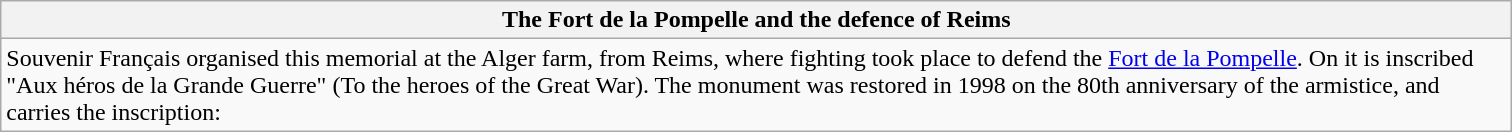<table class="wikitable sortable">
<tr>
<th scope="col" style="width:1000px;">The Fort de la Pompelle and the defence of Reims</th>
</tr>
<tr>
<td>Souvenir Français organised this memorial at the Alger farm,  from Reims, where fighting took place to defend the <a href='#'>Fort de la Pompelle</a>.  On it is inscribed "Aux héros de la Grande Guerre" (To the heroes of the Great War). The monument was restored in 1998 on the 80th anniversary of the armistice, and carries the inscription: <br>

</td>
</tr>
</table>
